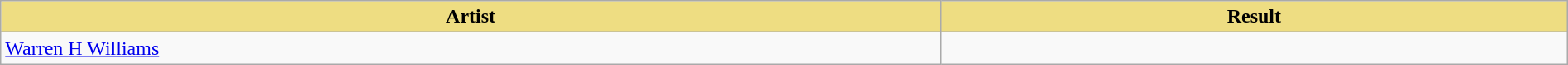<table class="wikitable" width=100%>
<tr>
<th style="width:15%;background:#EEDD82;">Artist</th>
<th style="width:10%;background:#EEDD82;">Result</th>
</tr>
<tr>
<td><a href='#'>Warren H Williams</a></td>
<td></td>
</tr>
</table>
